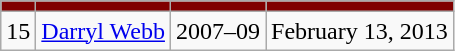<table class="wikitable" style="text-align:center;">
<tr>
<th style="background:maroon"></th>
<th style="background:maroon"></th>
<th style="background:maroon"></th>
<th style="background:maroon"></th>
</tr>
<tr>
<td>15</td>
<td><a href='#'>Darryl Webb</a></td>
<td>2007–09</td>
<td>February 13, 2013</td>
</tr>
</table>
